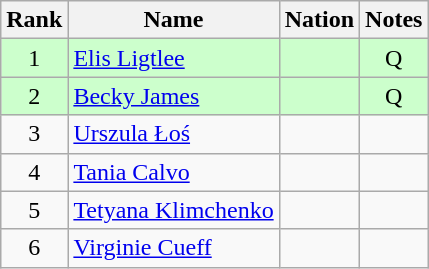<table class="wikitable sortable" style="text-align:center">
<tr>
<th>Rank</th>
<th>Name</th>
<th>Nation</th>
<th>Notes</th>
</tr>
<tr bgcolor=ccffcc>
<td>1</td>
<td align=left><a href='#'>Elis Ligtlee</a></td>
<td align=left></td>
<td>Q</td>
</tr>
<tr bgcolor=ccffcc>
<td>2</td>
<td align=left><a href='#'>Becky James</a></td>
<td align=left></td>
<td>Q</td>
</tr>
<tr>
<td>3</td>
<td align=left><a href='#'>Urszula Łoś</a></td>
<td align=left></td>
<td></td>
</tr>
<tr>
<td>4</td>
<td align=left><a href='#'>Tania Calvo</a></td>
<td align=left></td>
<td></td>
</tr>
<tr>
<td>5</td>
<td align=left><a href='#'>Tetyana Klimchenko</a></td>
<td align=left></td>
<td></td>
</tr>
<tr>
<td>6</td>
<td align=left><a href='#'>Virginie Cueff</a></td>
<td align=left></td>
<td></td>
</tr>
</table>
